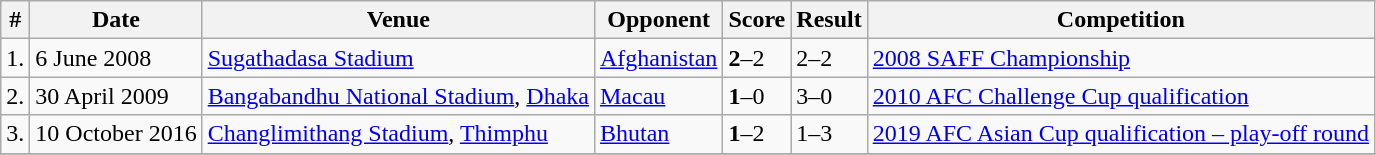<table class="wikitable">
<tr>
<th>#</th>
<th>Date</th>
<th>Venue</th>
<th>Opponent</th>
<th>Score</th>
<th>Result</th>
<th>Competition</th>
</tr>
<tr>
<td>1.</td>
<td>6 June 2008</td>
<td><a href='#'>Sugathadasa Stadium</a></td>
<td> <a href='#'>Afghanistan</a></td>
<td><strong>2</strong>–2</td>
<td>2–2</td>
<td><a href='#'>2008 SAFF Championship</a></td>
</tr>
<tr>
<td>2.</td>
<td>30 April 2009</td>
<td><a href='#'>Bangabandhu National Stadium</a>, <a href='#'>Dhaka</a></td>
<td> <a href='#'>Macau</a></td>
<td><strong>1</strong>–0</td>
<td>3–0</td>
<td><a href='#'>2010 AFC Challenge Cup qualification</a></td>
</tr>
<tr>
<td>3.</td>
<td>10 October 2016</td>
<td><a href='#'>Changlimithang Stadium</a>, <a href='#'>Thimphu</a></td>
<td> <a href='#'>Bhutan</a></td>
<td><strong>1</strong>–2</td>
<td>1–3</td>
<td><a href='#'>2019 AFC Asian Cup qualification – play-off round</a></td>
</tr>
<tr>
</tr>
</table>
